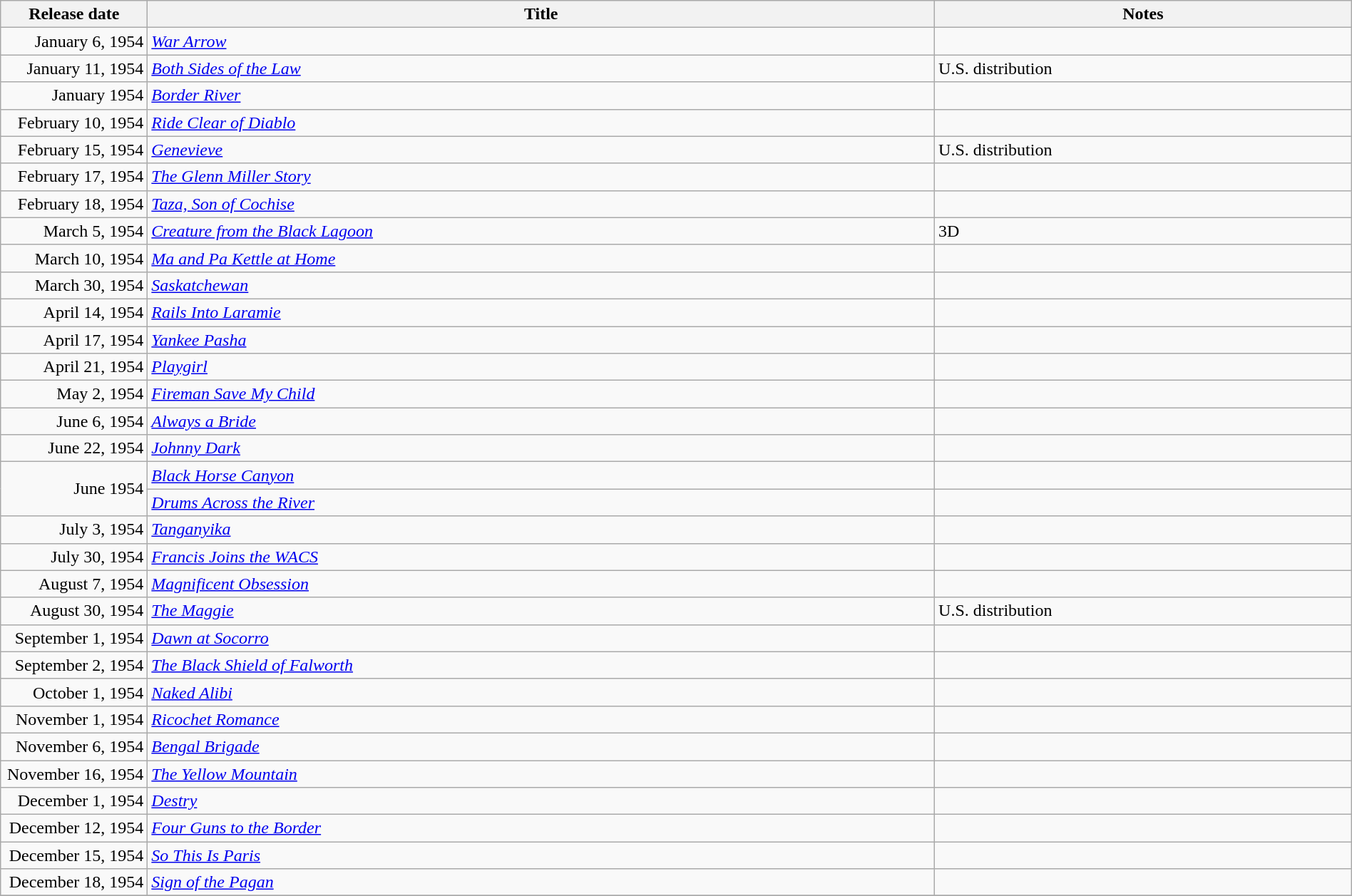<table class="wikitable sortable" style="width:100%;">
<tr>
<th scope="col" style="width:130px;">Release date</th>
<th>Title</th>
<th>Notes</th>
</tr>
<tr>
<td style="text-align:right;">January 6, 1954</td>
<td><em><a href='#'>War Arrow</a></em></td>
<td></td>
</tr>
<tr>
<td style="text-align:right;">January 11, 1954</td>
<td><em><a href='#'>Both Sides of the Law</a></em></td>
<td>U.S. distribution</td>
</tr>
<tr>
<td style="text-align:right;">January 1954</td>
<td><em><a href='#'>Border River</a></em></td>
<td></td>
</tr>
<tr>
<td style="text-align:right;">February 10, 1954</td>
<td><em><a href='#'>Ride Clear of Diablo</a></em></td>
<td></td>
</tr>
<tr>
<td style="text-align:right;">February 15, 1954</td>
<td><em><a href='#'>Genevieve</a></em></td>
<td>U.S. distribution</td>
</tr>
<tr>
<td style="text-align:right;">February 17, 1954</td>
<td><em><a href='#'>The Glenn Miller Story</a></em></td>
<td></td>
</tr>
<tr>
<td style="text-align:right;">February 18, 1954</td>
<td><em><a href='#'>Taza, Son of Cochise</a></em></td>
<td></td>
</tr>
<tr>
<td style="text-align:right;">March 5, 1954</td>
<td><em><a href='#'>Creature from the Black Lagoon</a></em></td>
<td>3D</td>
</tr>
<tr>
<td style="text-align:right;">March 10, 1954</td>
<td><em><a href='#'>Ma and Pa Kettle at Home</a></em></td>
<td></td>
</tr>
<tr>
<td style="text-align:right;">March 30, 1954</td>
<td><em><a href='#'>Saskatchewan</a></em></td>
<td></td>
</tr>
<tr>
<td style="text-align:right;">April 14, 1954</td>
<td><em><a href='#'>Rails Into Laramie</a></em></td>
<td></td>
</tr>
<tr>
<td style="text-align:right;">April 17, 1954</td>
<td><em><a href='#'>Yankee Pasha</a></em></td>
<td></td>
</tr>
<tr>
<td style="text-align:right;">April 21, 1954</td>
<td><em><a href='#'>Playgirl</a></em></td>
<td></td>
</tr>
<tr>
<td style="text-align:right;">May 2, 1954</td>
<td><em><a href='#'>Fireman Save My Child</a></em></td>
<td></td>
</tr>
<tr>
<td style="text-align:right;">June 6, 1954</td>
<td><em><a href='#'>Always a Bride</a></em></td>
<td></td>
</tr>
<tr>
<td style="text-align:right;">June 22, 1954</td>
<td><em><a href='#'>Johnny Dark</a></em></td>
<td></td>
</tr>
<tr>
<td style="text-align:right;" rowspan="2">June 1954</td>
<td><em><a href='#'>Black Horse Canyon</a></em></td>
<td></td>
</tr>
<tr>
<td><em><a href='#'>Drums Across the River</a></em></td>
<td></td>
</tr>
<tr>
<td style="text-align:right;">July 3, 1954</td>
<td><em><a href='#'>Tanganyika</a></em></td>
<td></td>
</tr>
<tr>
<td style="text-align:right;">July 30, 1954</td>
<td><em><a href='#'>Francis Joins the WACS</a></em></td>
<td></td>
</tr>
<tr>
<td style="text-align:right;">August 7, 1954</td>
<td><em><a href='#'>Magnificent Obsession</a></em></td>
<td></td>
</tr>
<tr>
<td style="text-align:right;">August 30, 1954</td>
<td><em><a href='#'>The Maggie</a></em></td>
<td>U.S. distribution</td>
</tr>
<tr>
<td style="text-align:right;">September 1, 1954</td>
<td><em><a href='#'>Dawn at Socorro</a></em></td>
<td></td>
</tr>
<tr>
<td style="text-align:right;">September 2, 1954</td>
<td><em><a href='#'>The Black Shield of Falworth</a></em></td>
<td></td>
</tr>
<tr>
<td style="text-align:right;">October 1, 1954</td>
<td><em><a href='#'>Naked Alibi</a></em></td>
<td></td>
</tr>
<tr>
<td style="text-align:right;">November 1, 1954</td>
<td><em><a href='#'>Ricochet Romance</a></em></td>
<td></td>
</tr>
<tr>
<td style="text-align:right;">November 6, 1954</td>
<td><em><a href='#'>Bengal Brigade</a></em></td>
<td></td>
</tr>
<tr>
<td style="text-align:right;">November 16, 1954</td>
<td><em><a href='#'>The Yellow Mountain</a></em></td>
<td></td>
</tr>
<tr>
<td style="text-align:right;">December 1, 1954</td>
<td><em><a href='#'>Destry</a></em></td>
<td></td>
</tr>
<tr>
<td style="text-align:right;">December 12, 1954</td>
<td><em><a href='#'>Four Guns to the Border</a></em></td>
<td></td>
</tr>
<tr>
<td style="text-align:right;">December 15, 1954</td>
<td><em><a href='#'>So This Is Paris</a></em></td>
<td></td>
</tr>
<tr>
<td style="text-align:right;">December 18, 1954</td>
<td><em><a href='#'>Sign of the Pagan</a></em></td>
<td></td>
</tr>
<tr>
</tr>
</table>
